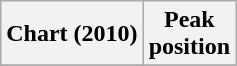<table class="wikitable plainrowheaders" style="text-align:center">
<tr>
<th scope="col">Chart (2010)</th>
<th scope="col">Peak<br>position</th>
</tr>
<tr>
</tr>
</table>
